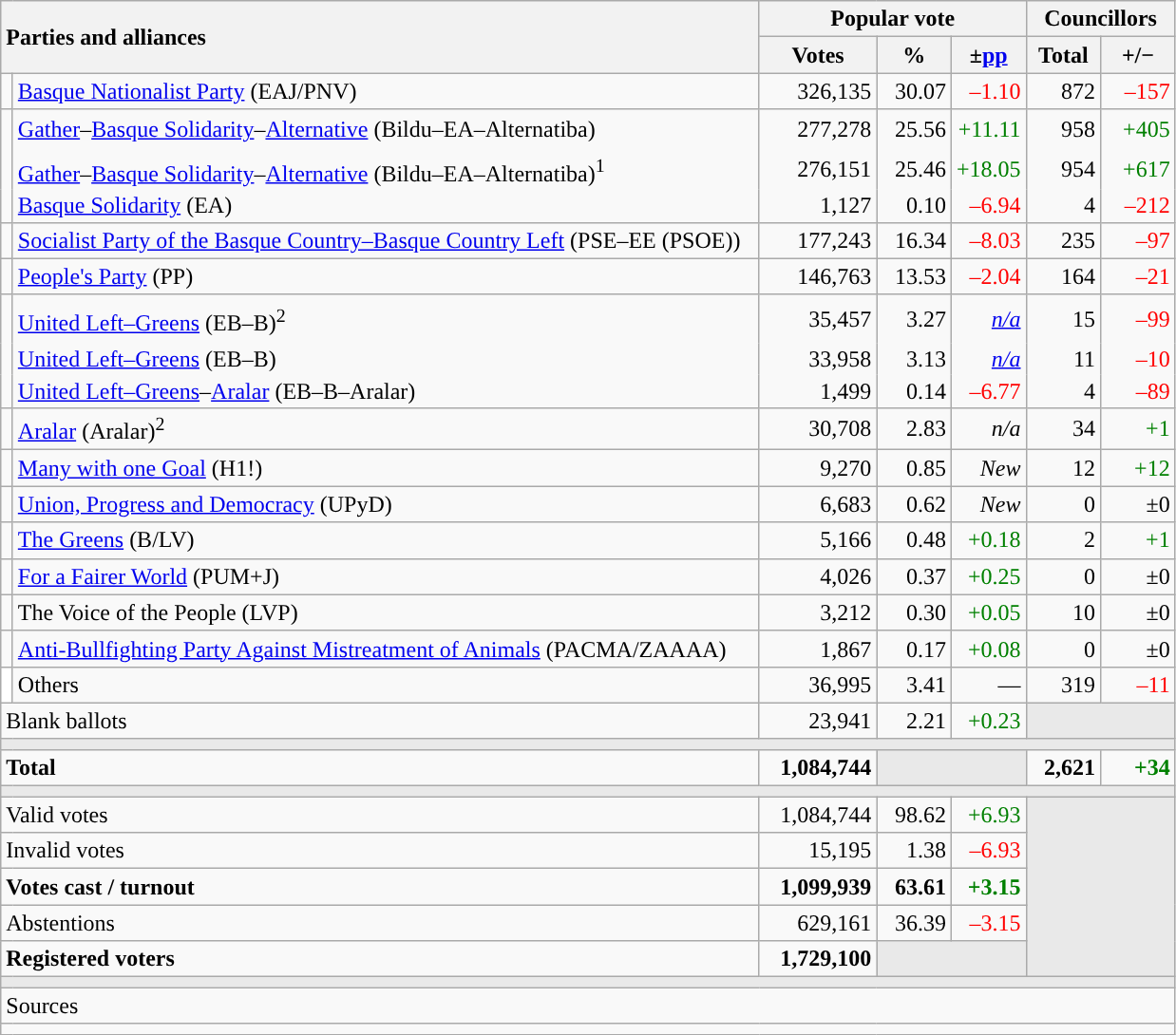<table class="wikitable" style="text-align:right;">
<tr>
<th style="text-align:left;" rowspan="2" colspan="2" width="525">Parties and alliances</th>
<th colspan="3">Popular vote</th>
<th colspan="2">Councillors</th>
</tr>
<tr>
<th width="75">Votes</th>
<th width="45">%</th>
<th width="45">±<a href='#'>pp</a></th>
<th width="45">Total</th>
<th width="45">+/−</th>
</tr>
<tr>
<td width="1" style="color:inherit;background:"></td>
<td align="left"><a href='#'>Basque Nationalist Party</a> (EAJ/PNV)</td>
<td>326,135</td>
<td>30.07</td>
<td style="color:red;">–1.10</td>
<td>872</td>
<td style="color:red;">–157</td>
</tr>
<tr style="line-height:22px;">
<td rowspan="3" style="color:inherit;background:"></td>
<td align="left"><a href='#'>Gather</a>–<a href='#'>Basque Solidarity</a>–<a href='#'>Alternative</a> (Bildu–EA–Alternatiba)</td>
<td>277,278</td>
<td>25.56</td>
<td style="color:green;">+11.11</td>
<td>958</td>
<td style="color:green;">+405</td>
</tr>
<tr style="border-bottom-style:hidden; border-top-style:hidden; line-height:16px;">
<td align="left"><span><a href='#'>Gather</a>–<a href='#'>Basque Solidarity</a>–<a href='#'>Alternative</a> (Bildu–EA–Alternatiba)<sup>1</sup></span></td>
<td>276,151</td>
<td>25.46</td>
<td style="color:green;">+18.05</td>
<td>954</td>
<td style="color:green;">+617</td>
</tr>
<tr style="line-height:16px;">
<td align="left"><span><a href='#'>Basque Solidarity</a> (EA)</span></td>
<td>1,127</td>
<td>0.10</td>
<td style="color:red;">–6.94</td>
<td>4</td>
<td style="color:red;">–212</td>
</tr>
<tr>
<td style="color:inherit;background:"></td>
<td align="left"><a href='#'>Socialist Party of the Basque Country–Basque Country Left</a> (PSE–EE (PSOE))</td>
<td>177,243</td>
<td>16.34</td>
<td style="color:red;">–8.03</td>
<td>235</td>
<td style="color:red;">–97</td>
</tr>
<tr>
<td style="color:inherit;background:"></td>
<td align="left"><a href='#'>People's Party</a> (PP)</td>
<td>146,763</td>
<td>13.53</td>
<td style="color:red;">–2.04</td>
<td>164</td>
<td style="color:red;">–21</td>
</tr>
<tr style="line-height:22px;">
<td rowspan="3" style="color:inherit;background:"></td>
<td align="left"><a href='#'>United Left–Greens</a> (EB–B)<sup>2</sup></td>
<td>35,457</td>
<td>3.27</td>
<td><em><a href='#'>n/a</a></em></td>
<td>15</td>
<td style="color:red;">–99</td>
</tr>
<tr style="border-bottom-style:hidden; border-top-style:hidden; line-height:16px;">
<td align="left"><span><a href='#'>United Left–Greens</a> (EB–B)</span></td>
<td>33,958</td>
<td>3.13</td>
<td><em><a href='#'>n/a</a></em></td>
<td>11</td>
<td style="color:red;">–10</td>
</tr>
<tr style="line-height:16px;">
<td align="left"><span><a href='#'>United Left–Greens</a>–<a href='#'>Aralar</a> (EB–B–Aralar)</span></td>
<td>1,499</td>
<td>0.14</td>
<td style="color:red;">–6.77</td>
<td>4</td>
<td style="color:red;">–89</td>
</tr>
<tr>
<td style="color:inherit;background:"></td>
<td align="left"><a href='#'>Aralar</a> (Aralar)<sup>2</sup></td>
<td>30,708</td>
<td>2.83</td>
<td><em>n/a</em></td>
<td>34</td>
<td style="color:green;">+1</td>
</tr>
<tr>
<td style="color:inherit;background:"></td>
<td align="left"><a href='#'>Many with one Goal</a> (H1!)</td>
<td>9,270</td>
<td>0.85</td>
<td><em>New</em></td>
<td>12</td>
<td style="color:green;">+12</td>
</tr>
<tr>
<td style="color:inherit;background:"></td>
<td align="left"><a href='#'>Union, Progress and Democracy</a> (UPyD)</td>
<td>6,683</td>
<td>0.62</td>
<td><em>New</em></td>
<td>0</td>
<td>±0</td>
</tr>
<tr>
<td style="color:inherit;background:"></td>
<td align="left"><a href='#'>The Greens</a> (B/LV)</td>
<td>5,166</td>
<td>0.48</td>
<td style="color:green;">+0.18</td>
<td>2</td>
<td style="color:green;">+1</td>
</tr>
<tr>
<td style="color:inherit;background:"></td>
<td align="left"><a href='#'>For a Fairer World</a> (PUM+J)</td>
<td>4,026</td>
<td>0.37</td>
<td style="color:green;">+0.25</td>
<td>0</td>
<td>±0</td>
</tr>
<tr>
<td style="color:inherit;background:"></td>
<td align="left">The Voice of the People (LVP)</td>
<td>3,212</td>
<td>0.30</td>
<td style="color:green;">+0.05</td>
<td>10</td>
<td>±0</td>
</tr>
<tr>
<td style="color:inherit;background:"></td>
<td align="left"><a href='#'>Anti-Bullfighting Party Against Mistreatment of Animals</a> (PACMA/ZAAAA)</td>
<td>1,867</td>
<td>0.17</td>
<td style="color:green;">+0.08</td>
<td>0</td>
<td>±0</td>
</tr>
<tr>
<td bgcolor="white"></td>
<td align="left">Others</td>
<td>36,995</td>
<td>3.41</td>
<td>—</td>
<td>319</td>
<td style="color:red;">–11</td>
</tr>
<tr>
<td align="left" colspan="2">Blank ballots</td>
<td>23,941</td>
<td>2.21</td>
<td style="color:green;">+0.23</td>
<td bgcolor="#E9E9E9" colspan="2"></td>
</tr>
<tr>
<td colspan="7" bgcolor="#E9E9E9"></td>
</tr>
<tr style="font-weight:bold;">
<td align="left" colspan="2">Total</td>
<td>1,084,744</td>
<td bgcolor="#E9E9E9" colspan="2"></td>
<td>2,621</td>
<td style="color:green;">+34</td>
</tr>
<tr>
<td colspan="7" bgcolor="#E9E9E9"></td>
</tr>
<tr>
<td align="left" colspan="2">Valid votes</td>
<td>1,084,744</td>
<td>98.62</td>
<td style="color:green;">+6.93</td>
<td bgcolor="#E9E9E9" colspan="2" rowspan="5"></td>
</tr>
<tr>
<td align="left" colspan="2">Invalid votes</td>
<td>15,195</td>
<td>1.38</td>
<td style="color:red;">–6.93</td>
</tr>
<tr style="font-weight:bold;">
<td align="left" colspan="2">Votes cast / turnout</td>
<td>1,099,939</td>
<td>63.61</td>
<td style="color:green;">+3.15</td>
</tr>
<tr>
<td align="left" colspan="2">Abstentions</td>
<td>629,161</td>
<td>36.39</td>
<td style="color:red;">–3.15</td>
</tr>
<tr style="font-weight:bold;">
<td align="left" colspan="2">Registered voters</td>
<td>1,729,100</td>
<td bgcolor="#E9E9E9" colspan="2"></td>
</tr>
<tr>
<td colspan="7" bgcolor="#E9E9E9"></td>
</tr>
<tr>
<td align="left" colspan="7">Sources</td>
</tr>
<tr>
<td colspan="7" style="text-align:left; max-width:790px;"></td>
</tr>
</table>
